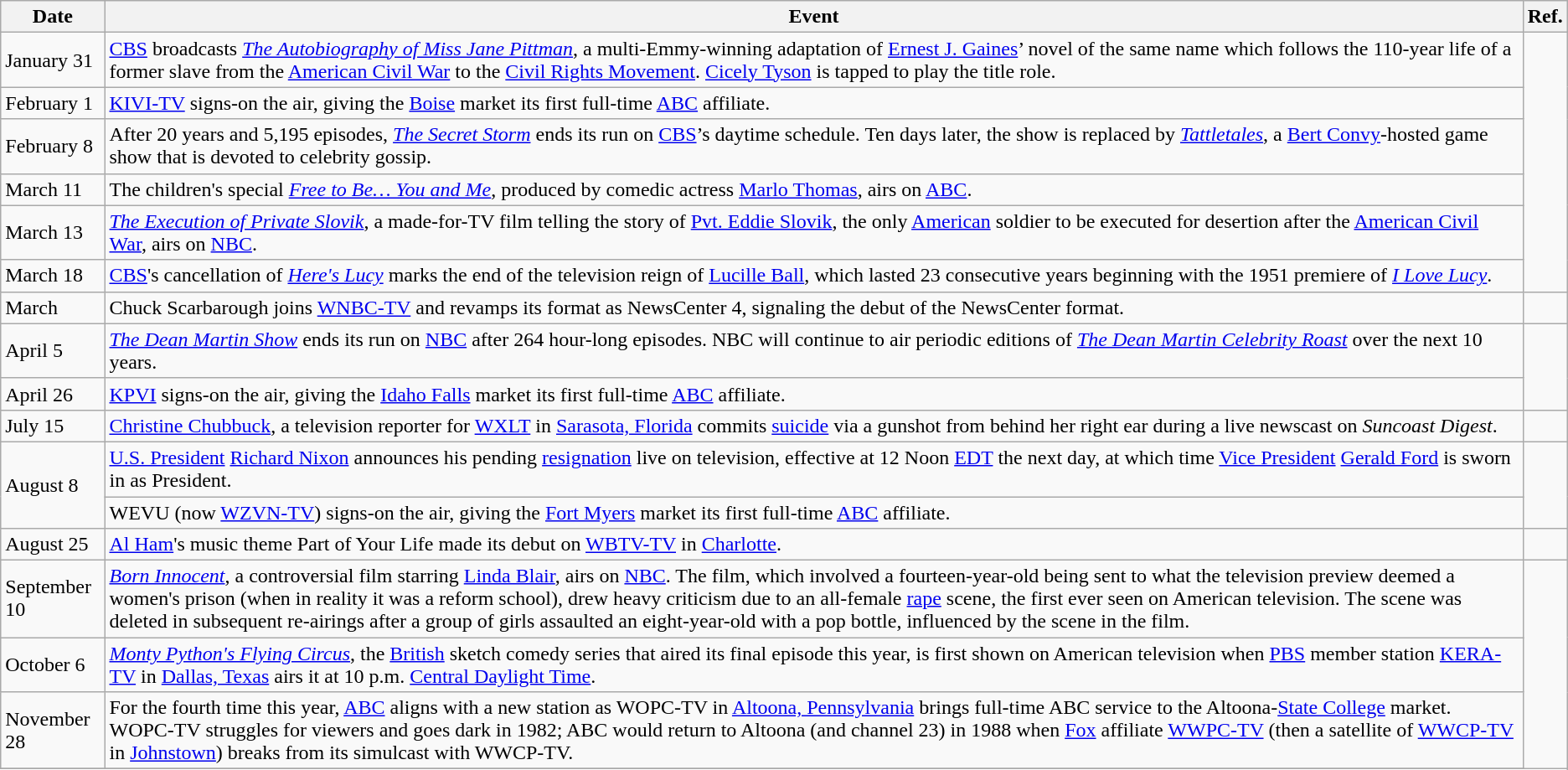<table class="wikitable sortable">
<tr>
<th>Date</th>
<th>Event</th>
<th>Ref.</th>
</tr>
<tr>
<td>January 31</td>
<td><a href='#'>CBS</a> broadcasts <em><a href='#'>The Autobiography of Miss Jane Pittman</a></em>, a multi-Emmy-winning adaptation of <a href='#'>Ernest J. Gaines</a>’ novel of the same name which follows the 110-year life of a former slave from the <a href='#'>American Civil War</a> to the <a href='#'>Civil Rights Movement</a>. <a href='#'>Cicely Tyson</a> is tapped to play the title role.</td>
</tr>
<tr>
<td>February 1</td>
<td><a href='#'>KIVI-TV</a> signs-on the air, giving the <a href='#'>Boise</a> market its first full-time <a href='#'>ABC</a> affiliate.</td>
</tr>
<tr>
<td>February 8</td>
<td>After 20 years and 5,195 episodes, <em><a href='#'>The Secret Storm</a></em> ends its run on <a href='#'>CBS</a>’s daytime schedule. Ten days later, the show is replaced by <em><a href='#'>Tattletales</a></em>, a <a href='#'>Bert Convy</a>-hosted game show that is devoted to celebrity gossip.</td>
</tr>
<tr>
<td>March 11</td>
<td>The children's special <em><a href='#'>Free to Be… You and Me</a></em>, produced by comedic actress <a href='#'>Marlo Thomas</a>, airs on <a href='#'>ABC</a>.</td>
</tr>
<tr>
<td>March 13</td>
<td><em><a href='#'>The Execution of Private Slovik</a></em>, a made-for-TV film telling the story of <a href='#'>Pvt. Eddie Slovik</a>, the only <a href='#'>American</a> soldier to be executed for desertion after the <a href='#'>American Civil War</a>, airs on <a href='#'>NBC</a>.</td>
</tr>
<tr>
<td>March 18</td>
<td><a href='#'>CBS</a>'s cancellation of <em><a href='#'>Here's Lucy</a></em> marks the end of the television reign of <a href='#'>Lucille Ball</a>, which lasted 23 consecutive years beginning with the 1951 premiere of <em><a href='#'>I Love Lucy</a></em>.</td>
</tr>
<tr>
<td>March</td>
<td>Chuck Scarbarough joins <a href='#'>WNBC-TV</a> and revamps its format as NewsCenter 4, signaling the debut of the NewsCenter format.</td>
<td></td>
</tr>
<tr>
<td>April 5</td>
<td><em><a href='#'>The Dean Martin Show</a></em> ends its run on <a href='#'>NBC</a> after 264 hour-long episodes. NBC will continue to air periodic editions of <em><a href='#'>The Dean Martin Celebrity Roast</a></em> over the next 10 years.</td>
</tr>
<tr>
<td>April 26</td>
<td><a href='#'>KPVI</a> signs-on the air, giving the <a href='#'>Idaho Falls</a> market its first full-time <a href='#'>ABC</a> affiliate.</td>
</tr>
<tr>
<td>July 15</td>
<td><a href='#'>Christine Chubbuck</a>, a television reporter for <a href='#'>WXLT</a> in <a href='#'>Sarasota, Florida</a> commits <a href='#'>suicide</a> via a gunshot from behind her right ear during a live newscast on <em>Suncoast Digest</em>.</td>
<td></td>
</tr>
<tr>
<td rowspan="2">August 8</td>
<td><a href='#'>U.S. President</a> <a href='#'>Richard Nixon</a> announces his pending <a href='#'>resignation</a> live on television, effective at 12 Noon <a href='#'>EDT</a> the next day, at which time <a href='#'>Vice President</a> <a href='#'>Gerald Ford</a> is sworn in as President.</td>
</tr>
<tr>
<td>WEVU (now <a href='#'>WZVN-TV</a>) signs-on the air, giving the <a href='#'>Fort Myers</a> market its first full-time <a href='#'>ABC</a> affiliate.</td>
</tr>
<tr>
<td>August 25</td>
<td><a href='#'>Al Ham</a>'s music theme Part of Your Life made its debut on <a href='#'>WBTV-TV</a> in <a href='#'>Charlotte</a>.</td>
<td></td>
</tr>
<tr>
<td>September 10</td>
<td><em><a href='#'>Born Innocent</a></em>, a controversial film starring <a href='#'>Linda Blair</a>, airs on <a href='#'>NBC</a>. The film, which involved a fourteen-year-old being sent to what the television preview deemed a women's prison (when in reality it was a reform school), drew heavy criticism due to an all-female <a href='#'>rape</a> scene, the first ever seen on American television. The scene was deleted in subsequent re-airings after a group of girls assaulted an eight-year-old with a pop bottle, influenced by the scene in the film.</td>
</tr>
<tr>
<td>October 6</td>
<td><em><a href='#'>Monty Python's Flying Circus</a></em>, the <a href='#'>British</a> sketch comedy series that aired its final episode this year, is first shown on American television when <a href='#'>PBS</a> member station <a href='#'>KERA-TV</a> in <a href='#'>Dallas, Texas</a> airs it at 10 p.m. <a href='#'>Central Daylight Time</a>.</td>
</tr>
<tr>
<td>November 28</td>
<td>For the fourth time this year, <a href='#'>ABC</a> aligns with a new station as WOPC-TV in <a href='#'>Altoona, Pennsylvania</a> brings full-time ABC service to the Altoona-<a href='#'>State College</a> market. WOPC-TV struggles for viewers and goes dark in 1982; ABC would return to Altoona (and channel 23) in 1988 when <a href='#'>Fox</a> affiliate <a href='#'>WWPC-TV</a> (then a satellite of <a href='#'>WWCP-TV</a> in <a href='#'>Johnstown</a>) breaks from its simulcast with WWCP-TV.</td>
</tr>
<tr>
</tr>
</table>
